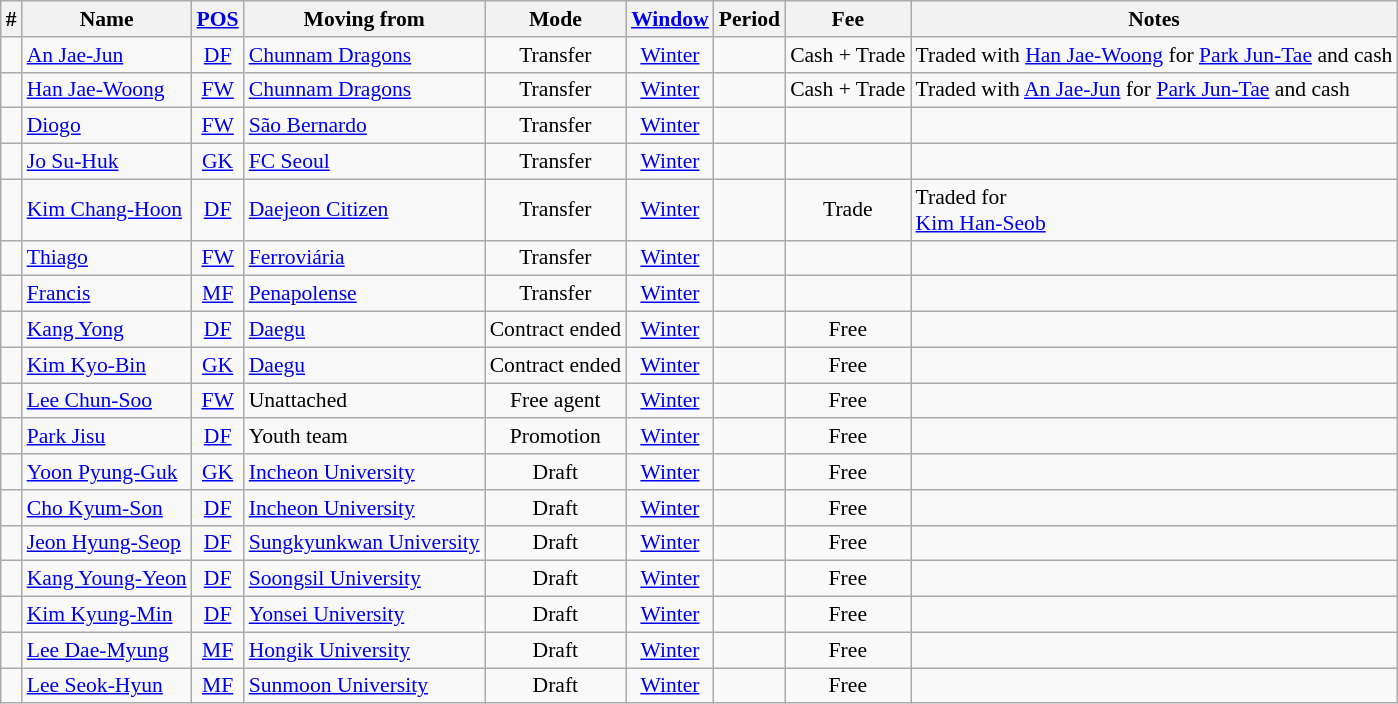<table class="wikitable sortable" style="text-align: center; font-size:90%;">
<tr>
<th>#</th>
<th>Name</th>
<th><a href='#'>POS</a></th>
<th>Moving from</th>
<th>Mode</th>
<th><a href='#'>Window</a></th>
<th>Period</th>
<th>Fee</th>
<th>Notes</th>
</tr>
<tr>
<td></td>
<td align=left> <a href='#'>An Jae-Jun</a></td>
<td><a href='#'>DF</a></td>
<td align=left> <a href='#'>Chunnam Dragons</a></td>
<td>Transfer</td>
<td><a href='#'>Winter</a></td>
<td></td>
<td>Cash + Trade</td>
<td align=left>Traded with <a href='#'>Han Jae-Woong</a> for <a href='#'>Park Jun-Tae</a> and cash</td>
</tr>
<tr>
<td></td>
<td align=left> <a href='#'>Han Jae-Woong</a></td>
<td><a href='#'>FW</a></td>
<td align=left> <a href='#'>Chunnam Dragons</a></td>
<td>Transfer</td>
<td><a href='#'>Winter</a></td>
<td></td>
<td>Cash + Trade</td>
<td align=left>Traded with <a href='#'>An Jae-Jun</a> for <a href='#'>Park Jun-Tae</a> and cash</td>
</tr>
<tr>
<td></td>
<td align=left> <a href='#'>Diogo</a></td>
<td><a href='#'>FW</a></td>
<td align=left> <a href='#'>São Bernardo</a></td>
<td>Transfer</td>
<td><a href='#'>Winter</a></td>
<td></td>
<td></td>
<td></td>
</tr>
<tr>
<td></td>
<td align=left> <a href='#'>Jo Su-Huk</a></td>
<td><a href='#'>GK</a></td>
<td align=left> <a href='#'>FC Seoul</a></td>
<td>Transfer</td>
<td><a href='#'>Winter</a></td>
<td></td>
<td></td>
<td></td>
</tr>
<tr>
<td></td>
<td align=left> <a href='#'>Kim Chang-Hoon</a></td>
<td><a href='#'>DF</a></td>
<td align=left> <a href='#'>Daejeon Citizen</a></td>
<td>Transfer</td>
<td><a href='#'>Winter</a></td>
<td></td>
<td>Trade</td>
<td align=left>Traded for <br><a href='#'>Kim Han-Seob</a></td>
</tr>
<tr>
<td></td>
<td align=left> <a href='#'>Thiago</a></td>
<td><a href='#'>FW</a></td>
<td align=left> <a href='#'>Ferroviária</a></td>
<td>Transfer</td>
<td><a href='#'>Winter</a></td>
<td></td>
<td></td>
<td></td>
</tr>
<tr>
<td></td>
<td align=left> <a href='#'>Francis</a></td>
<td><a href='#'>MF</a></td>
<td align=left> <a href='#'>Penapolense</a></td>
<td>Transfer</td>
<td><a href='#'>Winter</a></td>
<td></td>
<td></td>
<td></td>
</tr>
<tr>
<td></td>
<td align=left> <a href='#'>Kang Yong</a></td>
<td><a href='#'>DF</a></td>
<td align=left> <a href='#'>Daegu</a></td>
<td>Contract ended</td>
<td><a href='#'>Winter</a></td>
<td></td>
<td>Free</td>
<td></td>
</tr>
<tr>
<td></td>
<td align=left> <a href='#'>Kim Kyo-Bin</a></td>
<td><a href='#'>GK</a></td>
<td align=left> <a href='#'>Daegu</a></td>
<td>Contract ended</td>
<td><a href='#'>Winter</a></td>
<td></td>
<td>Free</td>
<td></td>
</tr>
<tr>
<td></td>
<td align=left> <a href='#'>Lee Chun-Soo</a></td>
<td><a href='#'>FW</a></td>
<td align=left>Unattached</td>
<td>Free agent</td>
<td><a href='#'>Winter</a></td>
<td></td>
<td>Free</td>
<td></td>
</tr>
<tr>
<td></td>
<td align=left> <a href='#'>Park Jisu</a></td>
<td><a href='#'>DF</a></td>
<td align=left>Youth team</td>
<td>Promotion</td>
<td><a href='#'>Winter</a></td>
<td></td>
<td>Free</td>
<td></td>
</tr>
<tr>
<td></td>
<td align=left> <a href='#'>Yoon Pyung-Guk</a></td>
<td><a href='#'>GK</a></td>
<td align=left> <a href='#'>Incheon University</a></td>
<td>Draft</td>
<td><a href='#'>Winter</a></td>
<td></td>
<td>Free</td>
<td></td>
</tr>
<tr>
<td></td>
<td align=left> <a href='#'>Cho Kyum-Son</a></td>
<td><a href='#'>DF</a></td>
<td align=left> <a href='#'>Incheon University</a></td>
<td>Draft</td>
<td><a href='#'>Winter</a></td>
<td></td>
<td>Free</td>
<td></td>
</tr>
<tr>
<td></td>
<td align=left> <a href='#'>Jeon Hyung-Seop</a></td>
<td><a href='#'>DF</a></td>
<td align=left> <a href='#'>Sungkyunkwan University</a></td>
<td>Draft</td>
<td><a href='#'>Winter</a></td>
<td></td>
<td>Free</td>
<td></td>
</tr>
<tr>
<td></td>
<td align=left> <a href='#'>Kang Young-Yeon</a></td>
<td><a href='#'>DF</a></td>
<td align=left> <a href='#'>Soongsil University</a></td>
<td>Draft</td>
<td><a href='#'>Winter</a></td>
<td></td>
<td>Free</td>
<td></td>
</tr>
<tr>
<td></td>
<td align=left> <a href='#'>Kim Kyung-Min</a></td>
<td><a href='#'>DF</a></td>
<td align=left> <a href='#'>Yonsei University</a></td>
<td>Draft</td>
<td><a href='#'>Winter</a></td>
<td></td>
<td>Free</td>
<td></td>
</tr>
<tr>
<td></td>
<td align=left> <a href='#'>Lee Dae-Myung</a></td>
<td><a href='#'>MF</a></td>
<td align=left> <a href='#'>Hongik University</a></td>
<td>Draft</td>
<td><a href='#'>Winter</a></td>
<td></td>
<td>Free</td>
<td></td>
</tr>
<tr>
<td></td>
<td align=left> <a href='#'>Lee Seok-Hyun</a></td>
<td><a href='#'>MF</a></td>
<td align=left> <a href='#'>Sunmoon University</a></td>
<td>Draft</td>
<td><a href='#'>Winter</a></td>
<td></td>
<td>Free</td>
<td></td>
</tr>
</table>
